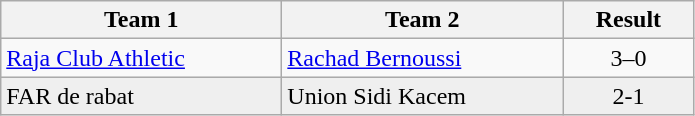<table class="wikitable">
<tr>
<th width="180">Team 1</th>
<th width="180">Team 2</th>
<th width="80">Result</th>
</tr>
<tr>
<td><a href='#'>Raja Club Athletic</a></td>
<td><a href='#'>Rachad Bernoussi</a></td>
<td align="center">3–0</td>
</tr>
<tr style="background:#EFEFEF">
<td>FAR de rabat</td>
<td>Union Sidi Kacem</td>
<td align="center">2-1</td>
</tr>
</table>
